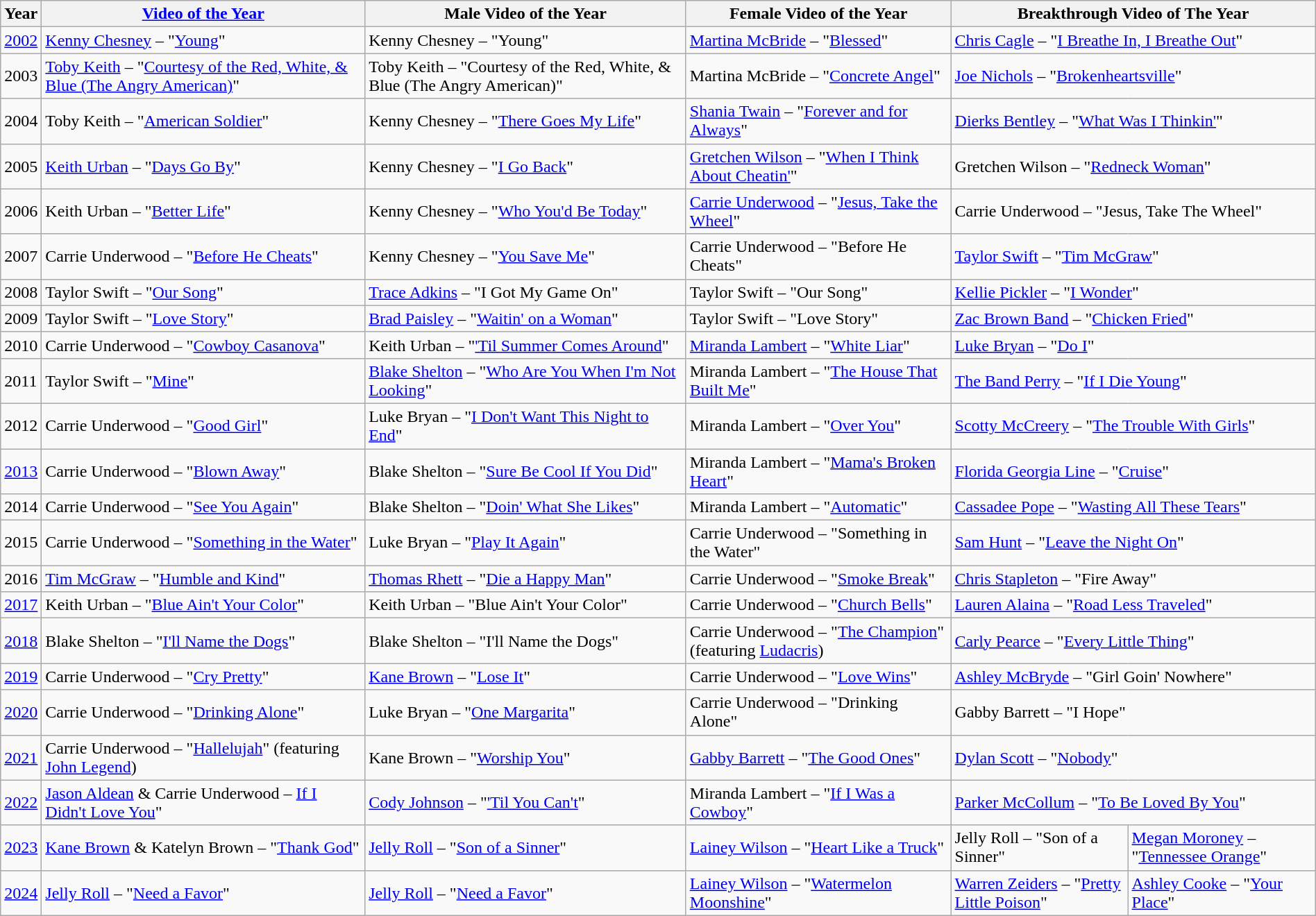<table class="wikitable sortable" font-size="10%" width="100%"|>
<tr>
<th>Year</th>
<th><a href='#'>Video of the Year</a></th>
<th>Male Video of the Year</th>
<th>Female Video of the Year</th>
<th Colspan=2>Breakthrough Video of The Year</th>
</tr>
<tr>
<td><a href='#'>2002</a></td>
<td><a href='#'>Kenny Chesney</a> – "<a href='#'>Young</a>"</td>
<td>Kenny Chesney – "Young"</td>
<td><a href='#'>Martina McBride</a> – "<a href='#'>Blessed</a>"</td>
<td colspan=2><a href='#'>Chris Cagle</a> – "<a href='#'>I Breathe In, I Breathe Out</a>"</td>
</tr>
<tr>
<td>2003</td>
<td><a href='#'>Toby Keith</a> – "<a href='#'>Courtesy of the Red, White, & Blue (The Angry American)</a>"</td>
<td>Toby Keith – "Courtesy of the Red, White, & Blue (The Angry American)"</td>
<td>Martina McBride – "<a href='#'>Concrete Angel</a>"</td>
<td colspan=2><a href='#'>Joe Nichols</a> – "<a href='#'>Brokenheartsville</a>"</td>
</tr>
<tr>
<td>2004</td>
<td>Toby Keith – "<a href='#'>American Soldier</a>"</td>
<td>Kenny Chesney – "<a href='#'>There Goes My Life</a>"</td>
<td><a href='#'>Shania Twain</a> – "<a href='#'>Forever and for Always</a>"</td>
<td colspan=2><a href='#'>Dierks Bentley</a> – "<a href='#'>What Was I Thinkin'</a>"</td>
</tr>
<tr>
<td>2005</td>
<td><a href='#'>Keith Urban</a> – "<a href='#'>Days Go By</a>"</td>
<td>Kenny Chesney – "<a href='#'>I Go Back</a>"</td>
<td><a href='#'>Gretchen Wilson</a> – "<a href='#'>When I Think About Cheatin'</a>"</td>
<td colspan=2>Gretchen Wilson – "<a href='#'>Redneck Woman</a>"</td>
</tr>
<tr>
<td>2006</td>
<td>Keith Urban – "<a href='#'>Better Life</a>"</td>
<td>Kenny Chesney – "<a href='#'>Who You'd Be Today</a>"</td>
<td><a href='#'>Carrie Underwood</a> – "<a href='#'>Jesus, Take the Wheel</a>"</td>
<td colspan=2>Carrie Underwood – "Jesus, Take The Wheel"</td>
</tr>
<tr>
<td>2007</td>
<td>Carrie Underwood – "<a href='#'>Before He Cheats</a>"</td>
<td>Kenny Chesney – "<a href='#'>You Save Me</a>"</td>
<td>Carrie Underwood – "Before He Cheats"</td>
<td colspan=2><a href='#'>Taylor Swift</a> – "<a href='#'>Tim McGraw</a>"</td>
</tr>
<tr>
<td>2008</td>
<td>Taylor Swift – "<a href='#'>Our Song</a>"</td>
<td><a href='#'>Trace Adkins</a> – "I Got My Game On"</td>
<td>Taylor Swift – "Our Song"</td>
<td colspan=2><a href='#'>Kellie Pickler</a> – "<a href='#'>I Wonder</a>"</td>
</tr>
<tr>
<td>2009</td>
<td>Taylor Swift – "<a href='#'>Love Story</a>"</td>
<td><a href='#'>Brad Paisley</a> – "<a href='#'>Waitin' on a Woman</a>"</td>
<td>Taylor Swift – "Love Story"</td>
<td colspan=2><a href='#'>Zac Brown Band</a> – "<a href='#'>Chicken Fried</a>"</td>
</tr>
<tr>
<td>2010</td>
<td>Carrie Underwood – "<a href='#'>Cowboy Casanova</a>"</td>
<td>Keith Urban – "<a href='#'>'Til Summer Comes Around</a>"</td>
<td><a href='#'>Miranda Lambert</a> – "<a href='#'>White Liar</a>"</td>
<td colspan=2><a href='#'>Luke Bryan</a> – "<a href='#'>Do I</a>"</td>
</tr>
<tr>
<td>2011</td>
<td>Taylor Swift – "<a href='#'>Mine</a>"</td>
<td><a href='#'>Blake Shelton</a> – "<a href='#'>Who Are You When I'm Not Looking</a>"</td>
<td>Miranda Lambert – "<a href='#'>The House That Built Me</a>"</td>
<td colspan=2><a href='#'>The Band Perry</a> – "<a href='#'>If I Die Young</a>"</td>
</tr>
<tr>
<td>2012</td>
<td>Carrie Underwood – "<a href='#'>Good Girl</a>"</td>
<td>Luke Bryan – "<a href='#'>I Don't Want This Night to End</a>"</td>
<td>Miranda Lambert – "<a href='#'>Over You</a>"</td>
<td colspan=2><a href='#'>Scotty McCreery</a> – "<a href='#'>The Trouble With Girls</a>"</td>
</tr>
<tr>
<td><a href='#'>2013</a></td>
<td>Carrie Underwood – "<a href='#'>Blown Away</a>"</td>
<td>Blake Shelton – "<a href='#'>Sure Be Cool If You Did</a>"</td>
<td>Miranda Lambert – "<a href='#'>Mama's Broken Heart</a>"</td>
<td colspan=2><a href='#'>Florida Georgia Line</a> – "<a href='#'>Cruise</a>"</td>
</tr>
<tr>
<td>2014</td>
<td>Carrie Underwood – "<a href='#'>See You Again</a>"</td>
<td>Blake Shelton – "<a href='#'>Doin' What She Likes</a>"</td>
<td>Miranda Lambert – "<a href='#'>Automatic</a>"</td>
<td colspan=2><a href='#'>Cassadee Pope</a> – "<a href='#'>Wasting All These Tears</a>"</td>
</tr>
<tr>
<td>2015</td>
<td>Carrie Underwood – "<a href='#'>Something in the Water</a>"</td>
<td>Luke Bryan – "<a href='#'>Play It Again</a>"</td>
<td>Carrie Underwood – "Something in the Water"</td>
<td colspan=2><a href='#'>Sam Hunt</a> – "<a href='#'>Leave the Night On</a>"</td>
</tr>
<tr>
<td>2016</td>
<td><a href='#'>Tim McGraw</a> – "<a href='#'>Humble and Kind</a>"</td>
<td><a href='#'>Thomas Rhett</a> – "<a href='#'>Die a Happy Man</a>"</td>
<td>Carrie Underwood – "<a href='#'>Smoke Break</a>"</td>
<td colspan=2><a href='#'>Chris Stapleton</a> – "Fire Away"</td>
</tr>
<tr>
<td><a href='#'>2017</a></td>
<td>Keith Urban – "<a href='#'>Blue Ain't Your Color</a>"</td>
<td>Keith Urban – "Blue Ain't Your Color"</td>
<td>Carrie Underwood – "<a href='#'>Church Bells</a>"</td>
<td colspan=2><a href='#'>Lauren Alaina</a> – "<a href='#'>Road Less Traveled</a>"</td>
</tr>
<tr>
<td><a href='#'>2018</a></td>
<td>Blake Shelton – "<a href='#'>I'll Name the Dogs</a>"</td>
<td>Blake Shelton – "I'll Name the Dogs"</td>
<td>Carrie Underwood – "<a href='#'>The Champion</a>" (featuring <a href='#'>Ludacris</a>)</td>
<td colspan="2"><a href='#'>Carly Pearce</a> – "<a href='#'>Every Little Thing</a>"</td>
</tr>
<tr>
<td><a href='#'>2019</a></td>
<td>Carrie Underwood – "<a href='#'>Cry Pretty</a>"</td>
<td><a href='#'>Kane Brown</a> – "<a href='#'>Lose It</a>"</td>
<td>Carrie Underwood – "<a href='#'>Love Wins</a>"</td>
<td colspan="2"><a href='#'>Ashley McBryde</a> – "Girl Goin' Nowhere"</td>
</tr>
<tr>
<td><a href='#'>2020</a></td>
<td>Carrie Underwood – "<a href='#'>Drinking Alone</a>"</td>
<td>Luke Bryan – "<a href='#'>One Margarita</a>"</td>
<td>Carrie Underwood – "Drinking Alone"</td>
<td colspan="2">Gabby Barrett – "I Hope"</td>
</tr>
<tr>
<td><a href='#'>2021</a></td>
<td>Carrie Underwood – "<a href='#'>Hallelujah</a>" (featuring <a href='#'>John Legend</a>)</td>
<td>Kane Brown – "<a href='#'>Worship You</a>"</td>
<td><a href='#'>Gabby Barrett</a> – "<a href='#'>The Good Ones</a>"</td>
<td colspan="2"><a href='#'>Dylan Scott</a> – "<a href='#'>Nobody</a>"</td>
</tr>
<tr>
<td><a href='#'>2022</a></td>
<td><a href='#'>Jason Aldean</a> & Carrie Underwood – <a href='#'>If I Didn't Love You</a>"</td>
<td><a href='#'>Cody Johnson</a> – "<a href='#'>'Til You Can't</a>"</td>
<td>Miranda Lambert – "<a href='#'>If I Was a Cowboy</a>"</td>
<td colspan="2"><a href='#'>Parker McCollum</a> – "<a href='#'>To Be Loved By You</a>"</td>
</tr>
<tr>
<td><a href='#'>2023</a></td>
<td><a href='#'>Kane Brown</a> & Katelyn Brown – "<a href='#'>Thank God</a>"</td>
<td><a href='#'>Jelly Roll</a> – "<a href='#'>Son of a Sinner</a>"</td>
<td><a href='#'>Lainey Wilson</a> – "<a href='#'>Heart Like a Truck</a>"</td>
<td>Jelly Roll – "Son of a Sinner"</td>
<td><a href='#'>Megan Moroney</a> – "<a href='#'>Tennessee Orange</a>"</td>
</tr>
<tr>
<td><a href='#'>2024</a></td>
<td><a href='#'>Jelly Roll</a> – "<a href='#'>Need a Favor</a>"</td>
<td><a href='#'>Jelly Roll</a> – "<a href='#'>Need a Favor</a>"</td>
<td><a href='#'>Lainey Wilson</a> – "<a href='#'>Watermelon Moonshine</a>"</td>
<td><a href='#'>Warren Zeiders</a> – "<a href='#'>Pretty Little Poison</a>"</td>
<td><a href='#'>Ashley Cooke</a> – "<a href='#'>Your Place</a>"</td>
</tr>
</table>
